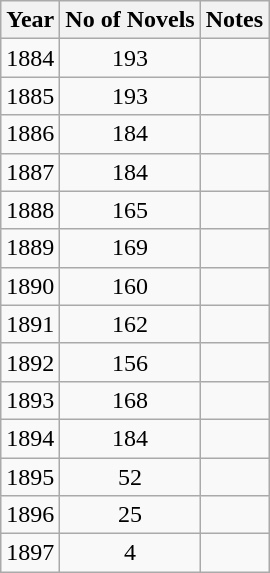<table class="wikitable sortable" style="text-align: center;">
<tr>
<th>Year</th>
<th>No of Novels</th>
<th>Notes</th>
</tr>
<tr>
<td>1884</td>
<td>193</td>
<td></td>
</tr>
<tr>
<td>1885</td>
<td>193</td>
<td></td>
</tr>
<tr>
<td>1886</td>
<td>184</td>
<td></td>
</tr>
<tr>
<td>1887</td>
<td>184</td>
<td></td>
</tr>
<tr>
<td>1888</td>
<td>165</td>
<td></td>
</tr>
<tr>
<td>1889</td>
<td>169</td>
<td></td>
</tr>
<tr>
<td>1890</td>
<td>160</td>
<td></td>
</tr>
<tr>
<td>1891</td>
<td>162</td>
<td></td>
</tr>
<tr>
<td>1892</td>
<td>156</td>
<td></td>
</tr>
<tr>
<td>1893</td>
<td>168</td>
<td></td>
</tr>
<tr>
<td>1894</td>
<td>184</td>
<td></td>
</tr>
<tr>
<td>1895</td>
<td>52</td>
<td></td>
</tr>
<tr>
<td>1896</td>
<td>25</td>
<td></td>
</tr>
<tr>
<td>1897</td>
<td>4</td>
<td></td>
</tr>
</table>
